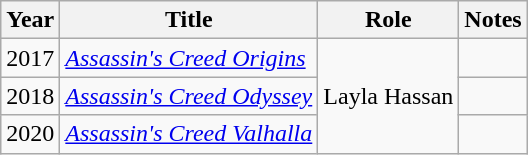<table class="wikitable sortable">
<tr>
<th>Year</th>
<th>Title</th>
<th>Role</th>
<th class="unsortable">Notes</th>
</tr>
<tr>
<td>2017</td>
<td><em><a href='#'>Assassin's Creed Origins</a></em></td>
<td rowspan=3>Layla Hassan</td>
<td></td>
</tr>
<tr>
<td>2018</td>
<td><em><a href='#'>Assassin's Creed Odyssey</a></em></td>
<td></td>
</tr>
<tr>
<td>2020</td>
<td><em><a href='#'>Assassin's Creed Valhalla</a></em></td>
<td></td>
</tr>
</table>
